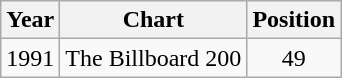<table class="wikitable">
<tr>
<th>Year</th>
<th>Chart</th>
<th>Position</th>
</tr>
<tr>
<td>1991</td>
<td>The Billboard 200</td>
<td align="center">49</td>
</tr>
</table>
